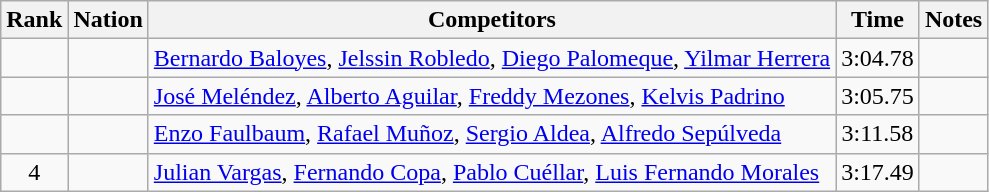<table class="wikitable sortable" style="text-align:center">
<tr>
<th>Rank</th>
<th>Nation</th>
<th>Competitors</th>
<th>Time</th>
<th>Notes</th>
</tr>
<tr>
<td></td>
<td align=left></td>
<td align=left><a href='#'>Bernardo Baloyes</a>, <a href='#'>Jelssin Robledo</a>, <a href='#'>Diego Palomeque</a>, <a href='#'>Yilmar Herrera</a></td>
<td>3:04.78</td>
<td></td>
</tr>
<tr>
<td></td>
<td align=left></td>
<td align=left><a href='#'>José Meléndez</a>, <a href='#'>Alberto Aguilar</a>, <a href='#'>Freddy Mezones</a>, <a href='#'>Kelvis Padrino</a></td>
<td>3:05.75</td>
<td></td>
</tr>
<tr>
<td></td>
<td align=left></td>
<td align=left><a href='#'>Enzo Faulbaum</a>, <a href='#'>Rafael Muñoz</a>, <a href='#'>Sergio Aldea</a>, <a href='#'>Alfredo Sepúlveda</a></td>
<td>3:11.58</td>
<td></td>
</tr>
<tr>
<td>4</td>
<td align=left></td>
<td align=left><a href='#'>Julian Vargas</a>, <a href='#'>Fernando Copa</a>, <a href='#'>Pablo Cuéllar</a>, <a href='#'>Luis Fernando Morales</a></td>
<td>3:17.49</td>
<td></td>
</tr>
</table>
